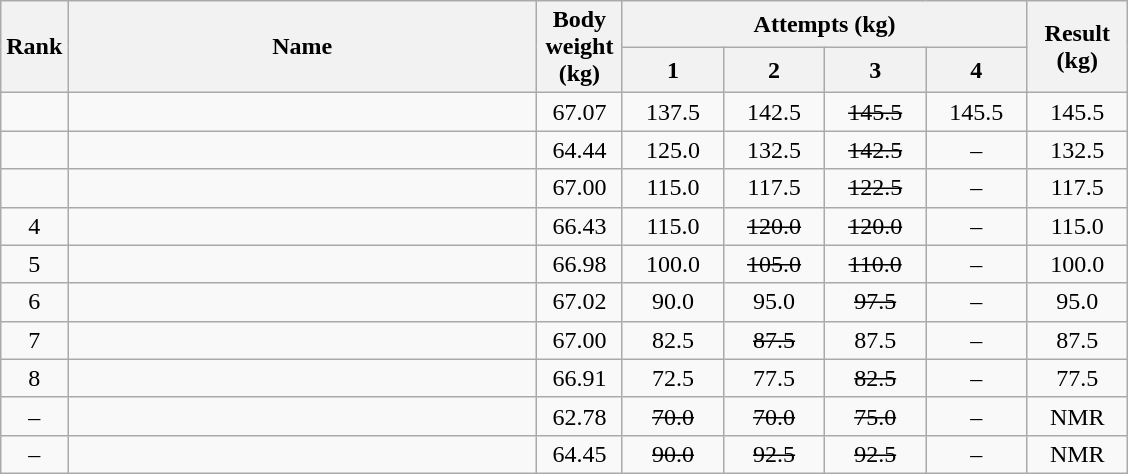<table class="wikitable" style="text-align:center;">
<tr>
<th rowspan=2>Rank</th>
<th rowspan=2 width=305>Name</th>
<th rowspan=2 width=50>Body weight (kg)</th>
<th colspan=4>Attempts (kg)</th>
<th rowspan=2 width=60>Result (kg)</th>
</tr>
<tr>
<th width=60>1</th>
<th width=60>2</th>
<th width=60>3</th>
<th width=60>4</th>
</tr>
<tr>
<td></td>
<td align="left"></td>
<td>67.07</td>
<td>137.5</td>
<td>142.5</td>
<td><s>145.5</s></td>
<td>145.5 </td>
<td>145.5</td>
</tr>
<tr>
<td></td>
<td align="left"></td>
<td>64.44</td>
<td>125.0</td>
<td>132.5</td>
<td><s>142.5</s></td>
<td>–</td>
<td>132.5</td>
</tr>
<tr>
<td></td>
<td align="left"></td>
<td>67.00</td>
<td>115.0</td>
<td>117.5</td>
<td><s>122.5</s></td>
<td>–</td>
<td>117.5</td>
</tr>
<tr>
<td>4</td>
<td align="left"></td>
<td>66.43</td>
<td>115.0</td>
<td><s>120.0</s></td>
<td><s>120.0</s></td>
<td>–</td>
<td>115.0</td>
</tr>
<tr>
<td>5</td>
<td align="left"></td>
<td>66.98</td>
<td>100.0</td>
<td><s>105.0</s></td>
<td><s>110.0</s></td>
<td>–</td>
<td>100.0</td>
</tr>
<tr>
<td>6</td>
<td align="left"></td>
<td>67.02</td>
<td>90.0</td>
<td>95.0</td>
<td><s>97.5</s></td>
<td>–</td>
<td>95.0</td>
</tr>
<tr>
<td>7</td>
<td align="left"></td>
<td>67.00</td>
<td>82.5</td>
<td><s>87.5</s></td>
<td>87.5</td>
<td>–</td>
<td>87.5</td>
</tr>
<tr>
<td>8</td>
<td align="left"></td>
<td>66.91</td>
<td>72.5</td>
<td>77.5</td>
<td><s>82.5</s></td>
<td>–</td>
<td>77.5</td>
</tr>
<tr>
<td>–</td>
<td align="left"></td>
<td>62.78</td>
<td><s>70.0</s></td>
<td><s>70.0</s></td>
<td><s>75.0</s></td>
<td>–</td>
<td>NMR</td>
</tr>
<tr>
<td>–</td>
<td align="left"></td>
<td>64.45</td>
<td><s>90.0</s></td>
<td><s>92.5</s></td>
<td><s>92.5</s></td>
<td>–</td>
<td>NMR</td>
</tr>
</table>
